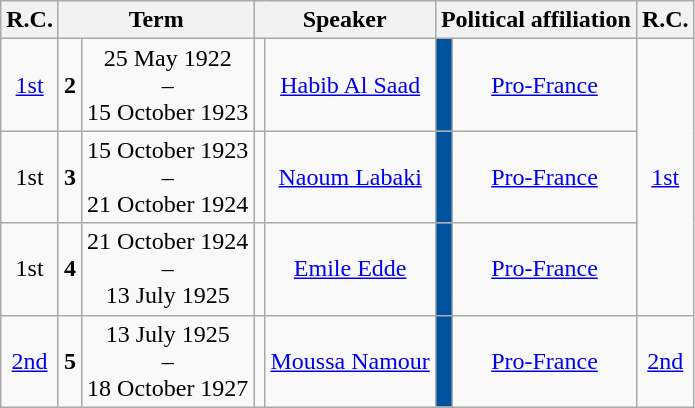<table class="wikitable" style="text-align:center">
<tr>
<th><abbr>R.C.</abbr></th>
<th colspan="2">Term</th>
<th colspan="2">Speaker</th>
<th colspan="2">Political affiliation</th>
<th><abbr>R.C.</abbr></th>
</tr>
<tr>
<td><a href='#'>1st</a></td>
<td><strong>2</strong></td>
<td>25 May 1922<br>–<br>15 October 1923</td>
<td></td>
<td><a href='#'>Habib Al Saad</a></td>
<td style="background-color:#00529F; color:white;"></td>
<td><a href='#'>Pro-France</a></td>
<td rowspan="3"><a href='#'>1st</a></td>
</tr>
<tr>
<td>1st</td>
<td><strong>3</strong></td>
<td>15 October 1923<br>–<br>21 October 1924</td>
<td></td>
<td><a href='#'>Naoum Labaki</a></td>
<td style="background-color:#00529F; color:white;"></td>
<td><a href='#'>Pro-France</a></td>
</tr>
<tr>
<td>1st</td>
<td><strong>4</strong></td>
<td>21 October 1924<br>–<br>13 July 1925</td>
<td></td>
<td><a href='#'>Emile Edde</a></td>
<td style="background-color:#00529F; color:white;"></td>
<td><a href='#'>Pro-France</a></td>
</tr>
<tr>
<td><a href='#'>2nd</a></td>
<td><strong>5</strong></td>
<td>13 July 1925<br>–<br>18 October 1927</td>
<td></td>
<td><a href='#'>Moussa Namour</a></td>
<td style="background-color:#00529F; color:white;"></td>
<td><a href='#'>Pro-France</a></td>
<td><a href='#'>2nd</a></td>
</tr>
</table>
